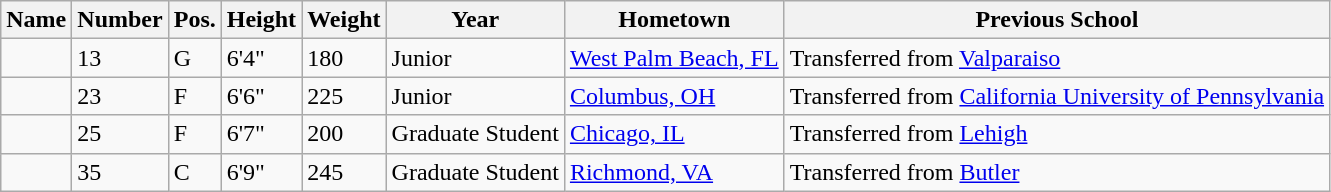<table class="wikitable sortable" border="1">
<tr>
<th>Name</th>
<th>Number</th>
<th>Pos.</th>
<th>Height</th>
<th>Weight</th>
<th>Year</th>
<th>Hometown</th>
<th class="unsortable">Previous School</th>
</tr>
<tr>
<td></td>
<td>13</td>
<td>G</td>
<td>6'4"</td>
<td>180</td>
<td>Junior</td>
<td><a href='#'>West Palm Beach, FL</a></td>
<td>Transferred from <a href='#'>Valparaiso</a></td>
</tr>
<tr>
<td></td>
<td>23</td>
<td>F</td>
<td>6'6"</td>
<td>225</td>
<td>Junior</td>
<td><a href='#'>Columbus, OH</a></td>
<td>Transferred from <a href='#'>California University of Pennsylvania</a></td>
</tr>
<tr>
<td></td>
<td>25</td>
<td>F</td>
<td>6'7"</td>
<td>200</td>
<td>Graduate Student</td>
<td><a href='#'>Chicago, IL</a></td>
<td>Transferred from <a href='#'>Lehigh</a></td>
</tr>
<tr>
<td></td>
<td>35</td>
<td>C</td>
<td>6'9"</td>
<td>245</td>
<td>Graduate Student</td>
<td><a href='#'>Richmond, VA</a></td>
<td>Transferred from <a href='#'>Butler</a></td>
</tr>
</table>
